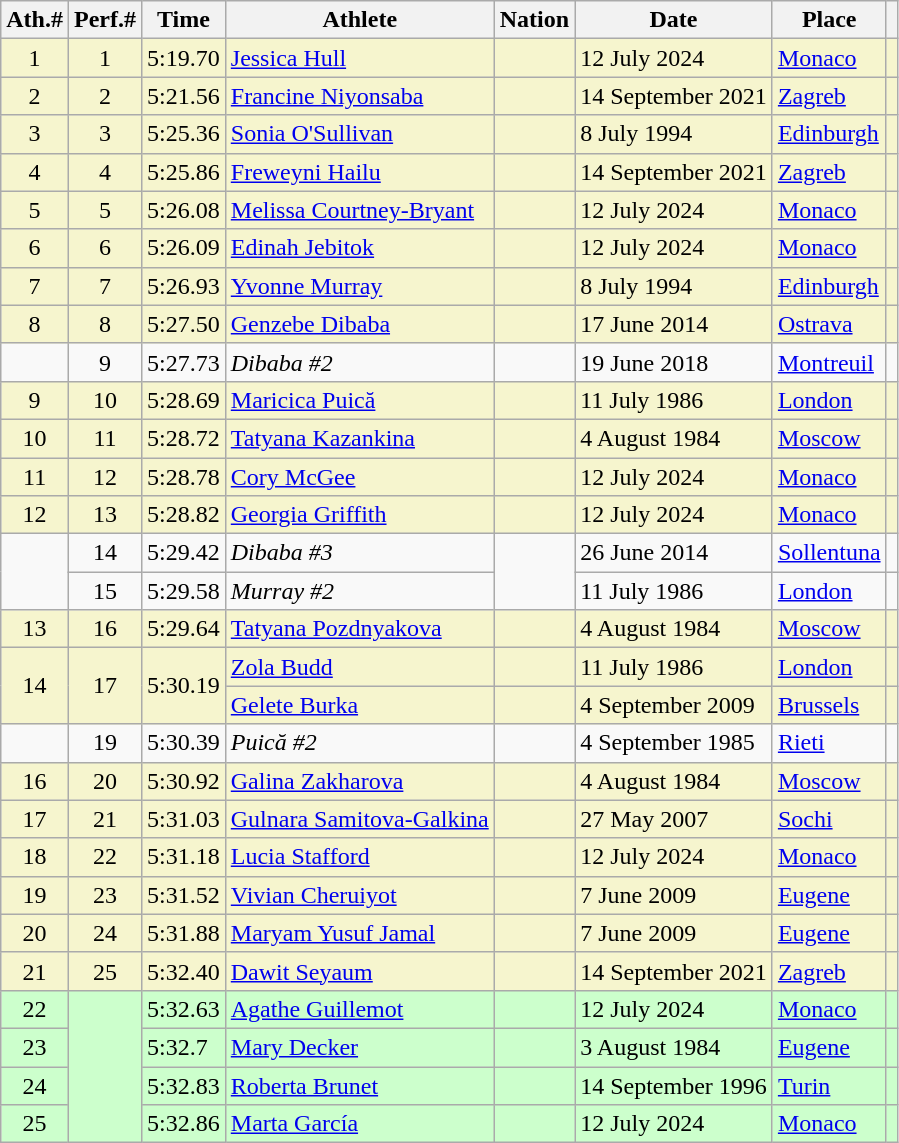<table class="wikitable sortable" style="display: inline-table">
<tr>
<th>Ath.#</th>
<th>Perf.#</th>
<th>Time</th>
<th>Athlete</th>
<th>Nation</th>
<th>Date</th>
<th>Place</th>
<th class="unsortable"></th>
</tr>
<tr bgcolor="#f6F5CE">
<td align="center">1</td>
<td align="center">1</td>
<td>5:19.70</td>
<td><a href='#'>Jessica Hull</a></td>
<td></td>
<td>12 July 2024</td>
<td><a href='#'>Monaco</a></td>
<td></td>
</tr>
<tr bgcolor="#f6F5CE">
<td align="center">2</td>
<td align="center">2</td>
<td>5:21.56</td>
<td><a href='#'>Francine Niyonsaba</a></td>
<td></td>
<td>14 September 2021</td>
<td><a href='#'>Zagreb</a></td>
<td></td>
</tr>
<tr bgcolor="#f6F5CE">
<td align="center">3</td>
<td align="center">3</td>
<td>5:25.36</td>
<td><a href='#'>Sonia O'Sullivan</a></td>
<td></td>
<td>8 July 1994</td>
<td><a href='#'>Edinburgh</a></td>
<td></td>
</tr>
<tr bgcolor="#f6F5CE">
<td align="center">4</td>
<td align="center">4</td>
<td>5:25.86</td>
<td><a href='#'>Freweyni Hailu</a></td>
<td></td>
<td>14 September 2021</td>
<td><a href='#'>Zagreb</a></td>
<td></td>
</tr>
<tr bgcolor="#f6F5CE">
<td align="center">5</td>
<td align="center">5</td>
<td>5:26.08</td>
<td><a href='#'>Melissa Courtney-Bryant</a></td>
<td></td>
<td>12 July 2024</td>
<td><a href='#'>Monaco</a></td>
<td></td>
</tr>
<tr bgcolor="#f6F5CE">
<td align="center">6</td>
<td align="center">6</td>
<td>5:26.09</td>
<td><a href='#'>Edinah Jebitok</a></td>
<td></td>
<td>12 July 2024</td>
<td><a href='#'>Monaco</a></td>
<td></td>
</tr>
<tr bgcolor="#f6F5CE">
<td align="center">7</td>
<td align="center">7</td>
<td>5:26.93</td>
<td><a href='#'>Yvonne Murray</a></td>
<td></td>
<td>8 July 1994</td>
<td><a href='#'>Edinburgh</a></td>
<td></td>
</tr>
<tr bgcolor="#f6F5CE">
<td align="center">8</td>
<td align="center">8</td>
<td>5:27.50</td>
<td><a href='#'>Genzebe Dibaba</a></td>
<td></td>
<td>17 June 2014</td>
<td><a href='#'>Ostrava</a></td>
<td></td>
</tr>
<tr>
<td></td>
<td align="center">9</td>
<td>5:27.73</td>
<td><em>Dibaba #2</em></td>
<td></td>
<td>19 June 2018</td>
<td><a href='#'>Montreuil</a></td>
<td></td>
</tr>
<tr bgcolor="#f6F5CE">
<td align="center">9</td>
<td align="center">10</td>
<td>5:28.69</td>
<td><a href='#'>Maricica Puică</a></td>
<td></td>
<td>11 July 1986</td>
<td><a href='#'>London</a></td>
<td></td>
</tr>
<tr bgcolor="#f6F5CE">
<td align="center">10</td>
<td align="center">11</td>
<td>5:28.72</td>
<td><a href='#'>Tatyana Kazankina</a></td>
<td></td>
<td>4 August 1984</td>
<td><a href='#'>Moscow</a></td>
<td></td>
</tr>
<tr bgcolor="#f6F5CE">
<td align="center">11</td>
<td align="center">12</td>
<td>5:28.78</td>
<td><a href='#'>Cory McGee</a></td>
<td></td>
<td>12 July 2024</td>
<td><a href='#'>Monaco</a></td>
<td></td>
</tr>
<tr bgcolor="#f6F5CE">
<td align="center">12</td>
<td align="center">13</td>
<td>5:28.82</td>
<td><a href='#'>Georgia Griffith</a></td>
<td></td>
<td>12 July 2024</td>
<td><a href='#'>Monaco</a></td>
<td></td>
</tr>
<tr>
<td rowspan="2"></td>
<td align="center">14</td>
<td>5:29.42</td>
<td><em>Dibaba #3</em></td>
<td rowspan="2"></td>
<td>26 June 2014</td>
<td><a href='#'>Sollentuna</a></td>
<td></td>
</tr>
<tr>
<td align="center">15</td>
<td>5:29.58</td>
<td><em>Murray #2</em></td>
<td>11 July 1986</td>
<td><a href='#'>London</a></td>
<td></td>
</tr>
<tr bgcolor="#f6F5CE">
<td align="center">13</td>
<td align="center">16</td>
<td>5:29.64</td>
<td><a href='#'>Tatyana Pozdnyakova</a></td>
<td></td>
<td>4 August 1984</td>
<td><a href='#'>Moscow</a></td>
<td></td>
</tr>
<tr bgcolor="#f6F5CE">
<td rowspan="2" align="center">14</td>
<td rowspan="2" align="center">17</td>
<td rowspan="2">5:30.19</td>
<td><a href='#'>Zola Budd</a></td>
<td></td>
<td>11 July 1986</td>
<td><a href='#'>London</a></td>
<td></td>
</tr>
<tr bgcolor="#f6F5CE">
<td><a href='#'>Gelete Burka</a></td>
<td></td>
<td>4 September 2009</td>
<td><a href='#'>Brussels</a></td>
<td></td>
</tr>
<tr>
<td></td>
<td align="center">19</td>
<td>5:30.39</td>
<td><em>Puică #2</em></td>
<td></td>
<td>4 September 1985</td>
<td><a href='#'>Rieti</a></td>
<td></td>
</tr>
<tr bgcolor="#f6F5CE">
<td align="center">16</td>
<td align="center">20</td>
<td>5:30.92</td>
<td><a href='#'>Galina Zakharova</a></td>
<td></td>
<td>4 August 1984</td>
<td><a href='#'>Moscow</a></td>
<td></td>
</tr>
<tr bgcolor="#f6F5CE">
<td align="center">17</td>
<td align="center">21</td>
<td>5:31.03</td>
<td><a href='#'>Gulnara Samitova-Galkina</a></td>
<td></td>
<td>27 May 2007</td>
<td><a href='#'>Sochi</a></td>
<td></td>
</tr>
<tr bgcolor="#f6F5CE">
<td align="center">18</td>
<td align="center">22</td>
<td>5:31.18</td>
<td><a href='#'>Lucia Stafford</a></td>
<td></td>
<td>12 July 2024</td>
<td><a href='#'>Monaco</a></td>
<td></td>
</tr>
<tr bgcolor="#f6F5CE">
<td align="center">19</td>
<td align="center">23</td>
<td>5:31.52</td>
<td><a href='#'>Vivian Cheruiyot</a></td>
<td></td>
<td>7 June 2009</td>
<td><a href='#'>Eugene</a></td>
<td></td>
</tr>
<tr bgcolor="#f6F5CE">
<td align="center">20</td>
<td align="center">24</td>
<td>5:31.88</td>
<td><a href='#'>Maryam Yusuf Jamal</a></td>
<td></td>
<td>7 June 2009</td>
<td><a href='#'>Eugene</a></td>
<td></td>
</tr>
<tr bgcolor="#f6F5CE">
<td align="center">21</td>
<td align="center">25</td>
<td>5:32.40</td>
<td><a href='#'>Dawit Seyaum</a></td>
<td></td>
<td>14 September 2021</td>
<td><a href='#'>Zagreb</a></td>
<td></td>
</tr>
<tr bgcolor=#CCFFCC>
<td align="center">22</td>
<td rowspan="4"></td>
<td>5:32.63</td>
<td><a href='#'>Agathe Guillemot</a></td>
<td></td>
<td>12 July 2024</td>
<td><a href='#'>Monaco</a></td>
<td></td>
</tr>
<tr bgcolor=#CCFFCC>
<td align="center">23</td>
<td>5:32.7</td>
<td><a href='#'>Mary Decker</a></td>
<td></td>
<td>3 August 1984</td>
<td><a href='#'>Eugene</a></td>
<td></td>
</tr>
<tr bgcolor=#CCFFCC>
<td align="center">24</td>
<td>5:32.83</td>
<td><a href='#'>Roberta Brunet</a></td>
<td></td>
<td>14 September 1996</td>
<td><a href='#'>Turin</a></td>
<td></td>
</tr>
<tr bgcolor=#CCFFCC>
<td align="center">25</td>
<td>5:32.86</td>
<td><a href='#'>Marta García</a></td>
<td></td>
<td>12 July 2024</td>
<td><a href='#'>Monaco</a></td>
<td></td>
</tr>
</table>
